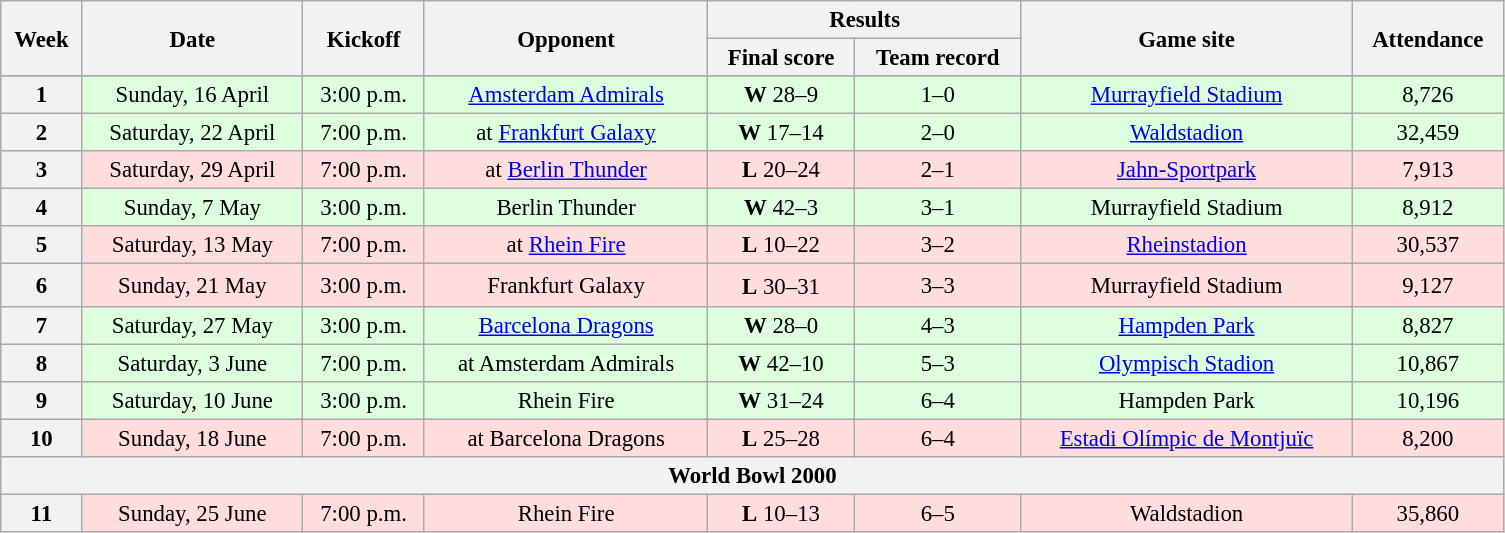<table class="wikitable" style="font-size:95%; text-align:center; width:66em">
<tr>
<th rowspan="2">Week</th>
<th rowspan="2">Date</th>
<th rowspan="2">Kickoff </th>
<th rowspan="2">Opponent</th>
<th colspan="2">Results</th>
<th rowspan="2">Game site</th>
<th rowspan="2">Attendance</th>
</tr>
<tr>
<th>Final score</th>
<th>Team record</th>
</tr>
<tr>
</tr>
<tr bgcolor="#DDFFDD">
<th>1</th>
<td>Sunday, 16 April</td>
<td>3:00 p.m.</td>
<td><a href='#'>Amsterdam Admirals</a></td>
<td><strong>W</strong> 28–9</td>
<td>1–0</td>
<td><a href='#'>Murrayfield Stadium</a></td>
<td>8,726</td>
</tr>
<tr bgcolor="#DDFFDD">
<th>2</th>
<td>Saturday, 22 April</td>
<td>7:00 p.m.</td>
<td>at <a href='#'>Frankfurt Galaxy</a></td>
<td><strong>W</strong> 17–14</td>
<td>2–0</td>
<td><a href='#'>Waldstadion</a></td>
<td>32,459</td>
</tr>
<tr bgcolor="#FFDDDD">
<th>3</th>
<td>Saturday, 29 April</td>
<td>7:00 p.m.</td>
<td>at <a href='#'>Berlin Thunder</a></td>
<td><strong>L</strong> 20–24</td>
<td>2–1</td>
<td><a href='#'>Jahn-Sportpark</a></td>
<td>7,913</td>
</tr>
<tr bgcolor="#DDFFDD">
<th>4</th>
<td>Sunday, 7 May</td>
<td>3:00 p.m.</td>
<td>Berlin Thunder</td>
<td><strong>W</strong> 42–3</td>
<td>3–1</td>
<td>Murrayfield Stadium</td>
<td>8,912</td>
</tr>
<tr bgcolor="#FFDDDD">
<th>5</th>
<td>Saturday, 13 May</td>
<td>7:00 p.m.</td>
<td>at <a href='#'>Rhein Fire</a></td>
<td><strong>L</strong> 10–22</td>
<td>3–2</td>
<td><a href='#'>Rheinstadion</a></td>
<td>30,537</td>
</tr>
<tr bgcolor="#FFDDDD">
<th>6</th>
<td>Sunday, 21 May</td>
<td>3:00 p.m.</td>
<td>Frankfurt Galaxy</td>
<td><strong>L</strong> 30–31 <sup></sup></td>
<td>3–3</td>
<td>Murrayfield Stadium</td>
<td>9,127</td>
</tr>
<tr bgcolor="#DDFFDD">
<th>7</th>
<td>Saturday, 27 May</td>
<td>3:00 p.m.</td>
<td><a href='#'>Barcelona Dragons</a></td>
<td><strong>W</strong> 28–0</td>
<td>4–3</td>
<td><a href='#'>Hampden Park</a></td>
<td>8,827</td>
</tr>
<tr bgcolor="DDFFDD">
<th>8</th>
<td>Saturday, 3 June</td>
<td>7:00 p.m.</td>
<td>at Amsterdam Admirals</td>
<td><strong>W</strong> 42–10</td>
<td>5–3</td>
<td><a href='#'>Olympisch Stadion</a></td>
<td>10,867</td>
</tr>
<tr bgcolor="#DDFFDD">
<th>9</th>
<td>Saturday, 10 June</td>
<td>3:00 p.m.</td>
<td>Rhein Fire</td>
<td><strong>W</strong> 31–24</td>
<td>6–4</td>
<td>Hampden Park</td>
<td>10,196</td>
</tr>
<tr bgcolor="#FFDDDD">
<th>10</th>
<td>Sunday, 18 June</td>
<td>7:00 p.m.</td>
<td>at Barcelona Dragons</td>
<td><strong>L</strong> 25–28</td>
<td>6–4</td>
<td><a href='#'>Estadi Olímpic de Montjuïc</a></td>
<td>8,200</td>
</tr>
<tr>
<th colspan=8>World Bowl 2000</th>
</tr>
<tr bgcolor="#FFDDDD">
<th>11</th>
<td>Sunday, 25 June</td>
<td>7:00 p.m.</td>
<td>Rhein Fire</td>
<td><strong>L</strong> 10–13</td>
<td>6–5</td>
<td>Waldstadion</td>
<td>35,860</td>
</tr>
</table>
